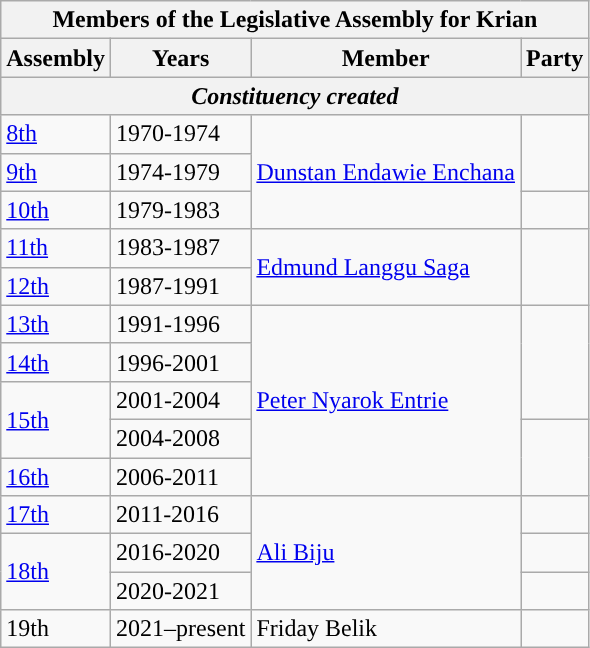<table class=wikitable>
<tr>
<th colspan="4">Members of the Legislative Assembly for Krian</th>
</tr>
<tr>
<th>Assembly</th>
<th>Years</th>
<th>Member</th>
<th>Party</th>
</tr>
<tr>
<th colspan=4 align=center><em>Constituency created</em></th>
</tr>
<tr>
<td><a href='#'>8th</a></td>
<td>1970-1974</td>
<td rowspan=3><a href='#'>Dunstan Endawie Enchana</a></td>
<td rowspan=2></td>
</tr>
<tr>
<td><a href='#'>9th</a></td>
<td>1974-1979</td>
</tr>
<tr>
<td><a href='#'>10th</a></td>
<td>1979-1983</td>
<td></td>
</tr>
<tr>
<td><a href='#'>11th</a></td>
<td>1983-1987</td>
<td rowspan=2><a href='#'>Edmund Langgu Saga</a></td>
<td rowspan=2></td>
</tr>
<tr>
<td><a href='#'>12th</a></td>
<td>1987-1991</td>
</tr>
<tr>
<td><a href='#'>13th</a></td>
<td>1991-1996</td>
<td rowspan=5><a href='#'>Peter Nyarok Entrie</a></td>
<td rowspan=3></td>
</tr>
<tr>
<td><a href='#'>14th</a></td>
<td>1996-2001</td>
</tr>
<tr>
<td rowspan=2><a href='#'>15th</a></td>
<td>2001-2004</td>
</tr>
<tr>
<td>2004-2008</td>
<td rowspan=2></td>
</tr>
<tr>
<td><a href='#'>16th</a></td>
<td>2006-2011</td>
</tr>
<tr>
<td><a href='#'>17th</a></td>
<td>2011-2016</td>
<td rowspan="3"><a href='#'>Ali Biju</a></td>
<td></td>
</tr>
<tr>
<td rowspan="2"><a href='#'>18th</a></td>
<td>2016-2020</td>
<td></td>
</tr>
<tr>
<td>2020-2021</td>
<td></td>
</tr>
<tr>
<td>19th</td>
<td>2021–present</td>
<td>Friday Belik</td>
<td></td>
</tr>
</table>
